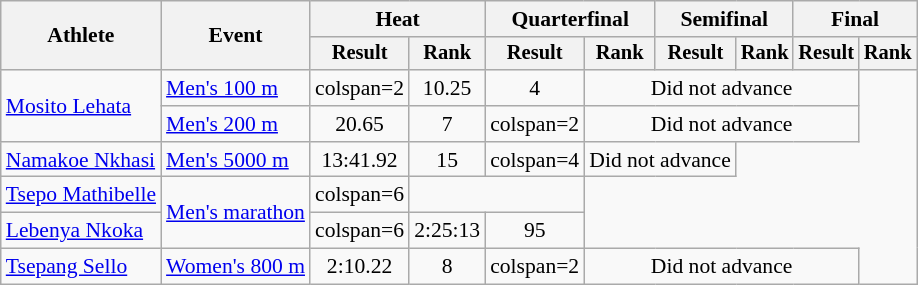<table class="wikitable" style="font-size:90%">
<tr>
<th rowspan="2">Athlete</th>
<th rowspan="2">Event</th>
<th colspan="2">Heat</th>
<th colspan="2">Quarterfinal</th>
<th colspan="2">Semifinal</th>
<th colspan="2">Final</th>
</tr>
<tr style="font-size:95%">
<th>Result</th>
<th>Rank</th>
<th>Result</th>
<th>Rank</th>
<th>Result</th>
<th>Rank</th>
<th>Result</th>
<th>Rank</th>
</tr>
<tr align=center>
<td align=left rowspan=2><a href='#'>Mosito Lehata</a></td>
<td align=left><a href='#'>Men's 100 m</a></td>
<td>colspan=2 </td>
<td>10.25</td>
<td>4</td>
<td colspan=4>Did not advance</td>
</tr>
<tr align=center>
<td align=left><a href='#'>Men's 200 m</a></td>
<td>20.65</td>
<td>7</td>
<td>colspan=2 </td>
<td colspan=4>Did not advance</td>
</tr>
<tr align=center>
<td align=left><a href='#'>Namakoe Nkhasi</a></td>
<td align=left><a href='#'>Men's 5000 m</a></td>
<td>13:41.92</td>
<td>15</td>
<td>colspan=4 </td>
<td colspan=2>Did not advance</td>
</tr>
<tr align=center>
<td align=left><a href='#'>Tsepo Mathibelle</a></td>
<td align=left rowspan=2><a href='#'>Men's marathon</a></td>
<td>colspan=6 </td>
<td colspan=2></td>
</tr>
<tr align=center>
<td align=left><a href='#'>Lebenya Nkoka</a></td>
<td>colspan=6 </td>
<td>2:25:13</td>
<td>95</td>
</tr>
<tr align=center>
<td align=left><a href='#'>Tsepang Sello</a></td>
<td align=left><a href='#'>Women's 800 m</a></td>
<td>2:10.22</td>
<td>8</td>
<td>colspan=2 </td>
<td colspan=4>Did not advance</td>
</tr>
</table>
